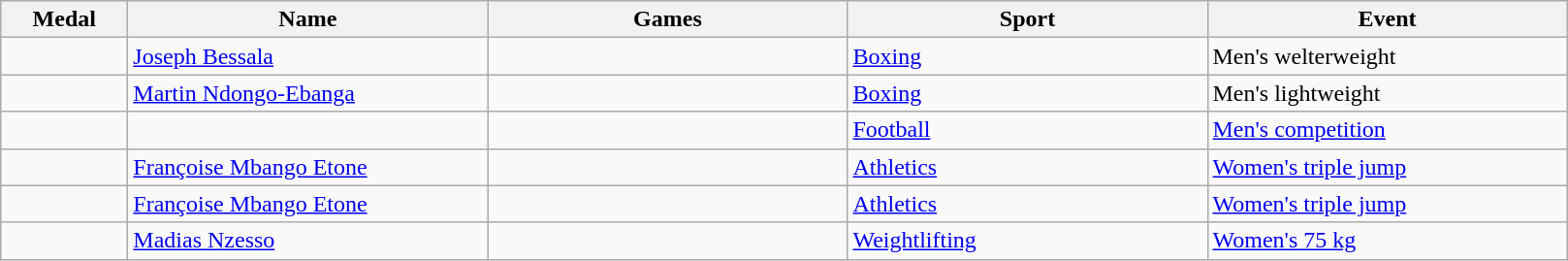<table class="sortable wikitable">
<tr>
<th style="width:5em">Medal</th>
<th style="width:15em">Name</th>
<th style="width:15em">Games</th>
<th style="width:15em">Sport</th>
<th style="width:15em">Event</th>
</tr>
<tr>
<td></td>
<td><a href='#'>Joseph Bessala</a></td>
<td></td>
<td> <a href='#'>Boxing</a></td>
<td>Men's welterweight</td>
</tr>
<tr>
<td></td>
<td><a href='#'>Martin Ndongo-Ebanga</a></td>
<td></td>
<td> <a href='#'>Boxing</a></td>
<td>Men's lightweight</td>
</tr>
<tr>
<td></td>
<td><br></td>
<td></td>
<td> <a href='#'>Football</a></td>
<td><a href='#'>Men's competition</a></td>
</tr>
<tr>
<td></td>
<td><a href='#'>Françoise Mbango Etone</a></td>
<td></td>
<td> <a href='#'>Athletics</a></td>
<td><a href='#'>Women's triple jump</a></td>
</tr>
<tr>
<td></td>
<td><a href='#'>Françoise Mbango Etone</a></td>
<td></td>
<td> <a href='#'>Athletics</a></td>
<td><a href='#'>Women's triple jump</a></td>
</tr>
<tr>
<td></td>
<td><a href='#'>Madias Nzesso</a></td>
<td></td>
<td>  <a href='#'>Weightlifting</a></td>
<td><a href='#'>Women's 75 kg</a></td>
</tr>
</table>
